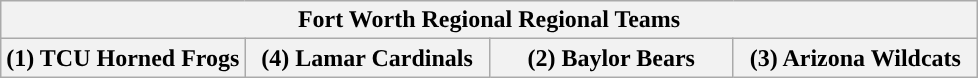<table class="wikitable">
<tr>
<th colspan=4>Fort Worth Regional Regional Teams</th>
</tr>
<tr>
<th style="width: 25%; ">(1) TCU Horned Frogs</th>
<th style="width: 25%; ">(4) Lamar Cardinals</th>
<th style="width: 25%; ">(2) Baylor Bears</th>
<th style="width: 25%; ">(3) Arizona Wildcats</th>
</tr>
</table>
